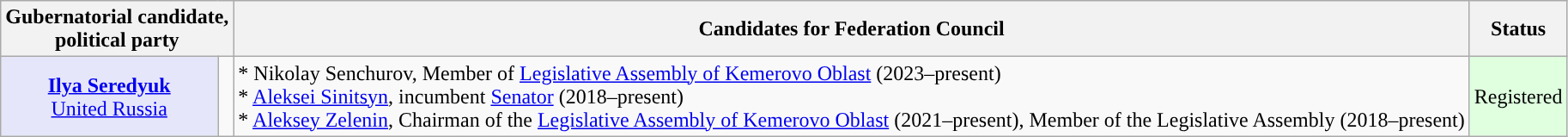<table class="wikitable" style="text-align:center;">
<tr>
<th colspan="2">Gubernatorial candidate,<br>political party</th>
<th>Candidates for Federation Council</th>
<th>Status</th>
</tr>
<tr>
<td style="background:lavender;"><strong><a href='#'>Ilya Seredyuk</a></strong><br><a href='#'>United Russia</a></td>
<td style="background-color:"></td>
<td align=left>* Nikolay Senchurov, Member of <a href='#'>Legislative Assembly of Kemerovo Oblast</a> (2023–present)<br> * <a href='#'>Aleksei Sinitsyn</a>, incumbent <a href='#'>Senator</a> (2018–present)<br> * <a href='#'>Aleksey Zelenin</a>, Chairman of the <a href='#'>Legislative Assembly of Kemerovo Oblast</a> (2021–present), Member of the Legislative Assembly (2018–present)</td>
<td bgcolor="#DFFFDF">Registered</td>
</tr>
</table>
